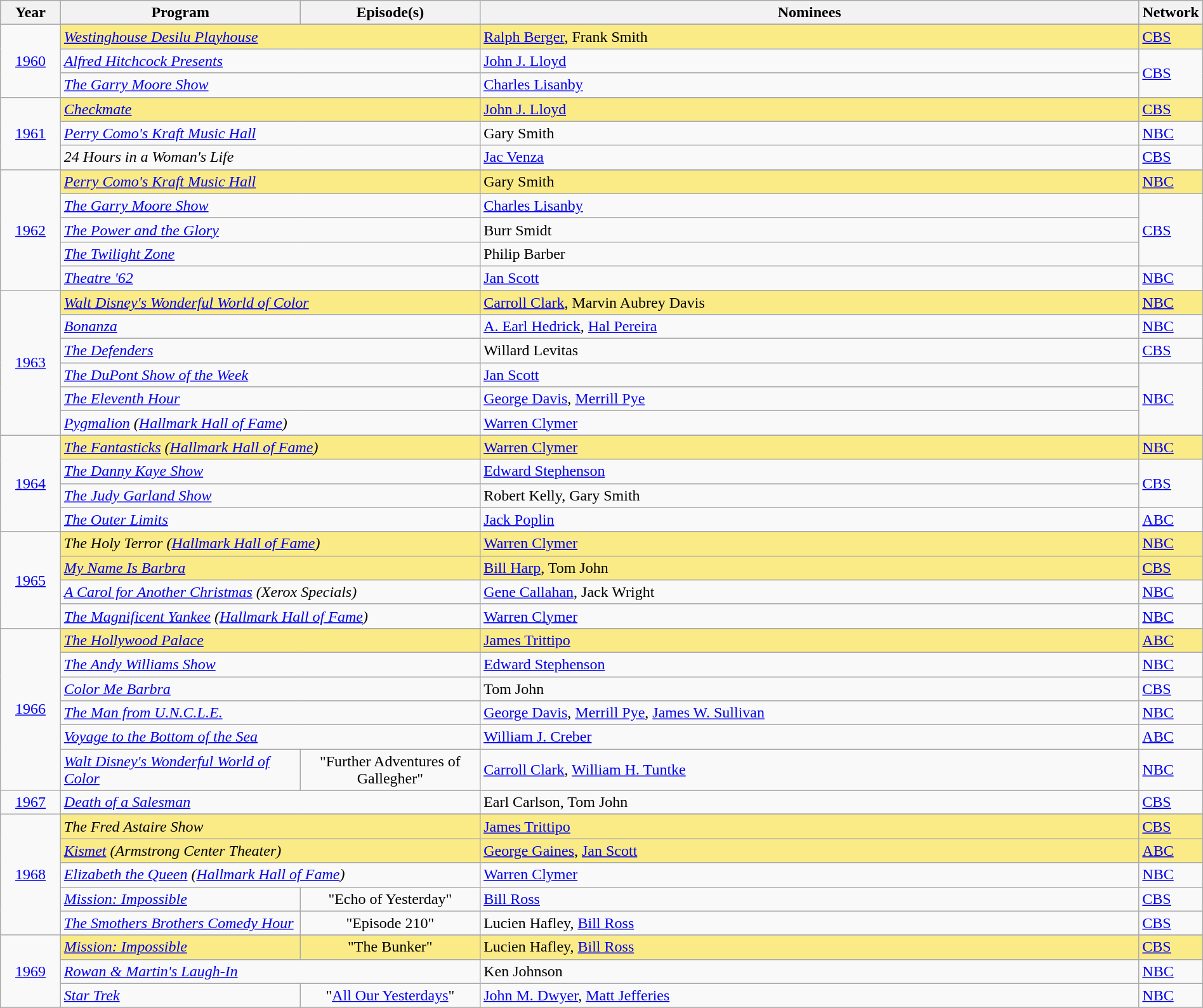<table class="wikitable" style="width:100%">
<tr bgcolor="#bebebe">
<th width="5%">Year</th>
<th width="20%">Program</th>
<th width="15%">Episode(s)</th>
<th width="55%">Nominees</th>
<th width="5%">Network</th>
</tr>
<tr>
<td rowspan=4 style="text-align:center"><a href='#'>1960</a><br></td>
</tr>
<tr style="background:#FAEB86">
<td colspan=2><em><a href='#'>Westinghouse Desilu Playhouse</a></em></td>
<td><a href='#'>Ralph Berger</a>, Frank Smith</td>
<td><a href='#'>CBS</a></td>
</tr>
<tr>
<td colspan=2><em><a href='#'>Alfred Hitchcock Presents</a></em></td>
<td><a href='#'>John J. Lloyd</a></td>
<td rowspan=2><a href='#'>CBS</a></td>
</tr>
<tr>
<td colspan=2><em><a href='#'>The Garry Moore Show</a></em></td>
<td><a href='#'>Charles Lisanby</a></td>
</tr>
<tr>
<td rowspan=4 style="text-align:center"><a href='#'>1961</a><br></td>
</tr>
<tr style="background:#FAEB86">
<td colspan=2><em><a href='#'>Checkmate</a></em></td>
<td><a href='#'>John J. Lloyd</a></td>
<td><a href='#'>CBS</a></td>
</tr>
<tr>
<td colspan=2><em><a href='#'>Perry Como's Kraft Music Hall</a></em></td>
<td>Gary Smith</td>
<td><a href='#'>NBC</a></td>
</tr>
<tr>
<td colspan=2><em>24 Hours in a Woman's Life</em></td>
<td><a href='#'>Jac Venza</a></td>
<td><a href='#'>CBS</a></td>
</tr>
<tr>
<td rowspan=6 style="text-align:center"><a href='#'>1962</a><br></td>
</tr>
<tr style="background:#FAEB86">
<td colspan=2><em><a href='#'>Perry Como's Kraft Music Hall</a></em></td>
<td>Gary Smith</td>
<td><a href='#'>NBC</a></td>
</tr>
<tr>
<td colspan=2><em><a href='#'>The Garry Moore Show</a></em></td>
<td><a href='#'>Charles Lisanby</a></td>
<td rowspan=3><a href='#'>CBS</a></td>
</tr>
<tr>
<td colspan=2><em><a href='#'>The Power and the Glory</a></em></td>
<td>Burr Smidt</td>
</tr>
<tr>
<td colspan=2><em><a href='#'>The Twilight Zone</a></em></td>
<td>Philip Barber</td>
</tr>
<tr>
<td colspan=2><em><a href='#'>Theatre '62</a></em></td>
<td><a href='#'>Jan Scott</a></td>
<td><a href='#'>NBC</a></td>
</tr>
<tr>
<td rowspan=7 style="text-align:center"><a href='#'>1963</a><br></td>
</tr>
<tr style="background:#FAEB86">
<td colspan=2><em><a href='#'>Walt Disney's Wonderful World of Color</a></em></td>
<td><a href='#'>Carroll Clark</a>, Marvin Aubrey Davis</td>
<td><a href='#'>NBC</a></td>
</tr>
<tr>
<td colspan=2><em><a href='#'>Bonanza</a></em></td>
<td><a href='#'>A. Earl Hedrick</a>, <a href='#'>Hal Pereira</a></td>
<td><a href='#'>NBC</a></td>
</tr>
<tr>
<td colspan=2><em><a href='#'>The Defenders</a></em></td>
<td>Willard Levitas</td>
<td><a href='#'>CBS</a></td>
</tr>
<tr>
<td colspan=2><em><a href='#'>The DuPont Show of the Week</a></em></td>
<td><a href='#'>Jan Scott</a></td>
<td rowspan=3><a href='#'>NBC</a></td>
</tr>
<tr>
<td colspan=2><em><a href='#'>The Eleventh Hour</a></em></td>
<td><a href='#'>George Davis</a>, <a href='#'>Merrill Pye</a></td>
</tr>
<tr>
<td colspan=2><em><a href='#'>Pygmalion</a> (<a href='#'>Hallmark Hall of Fame</a>)</em></td>
<td><a href='#'>Warren Clymer</a></td>
</tr>
<tr>
<td rowspan=5 style="text-align:center"><a href='#'>1964</a><br></td>
</tr>
<tr style="background:#FAEB86">
<td colspan=2><em><a href='#'>The Fantasticks</a> (<a href='#'>Hallmark Hall of Fame</a>)</em></td>
<td><a href='#'>Warren Clymer</a></td>
<td><a href='#'>NBC</a></td>
</tr>
<tr>
<td colspan=2><em><a href='#'>The Danny Kaye Show</a></em></td>
<td><a href='#'>Edward Stephenson</a></td>
<td rowspan=2><a href='#'>CBS</a></td>
</tr>
<tr>
<td colspan=2><em><a href='#'>The Judy Garland Show</a></em></td>
<td>Robert Kelly, Gary Smith</td>
</tr>
<tr>
<td colspan=2><em><a href='#'>The Outer Limits</a></em></td>
<td><a href='#'>Jack Poplin</a></td>
<td><a href='#'>ABC</a></td>
</tr>
<tr>
<td rowspan=5 style="text-align:center"><a href='#'>1965</a><br></td>
</tr>
<tr style="background:#FAEB86">
<td colspan=2><em>The Holy Terror (<a href='#'>Hallmark Hall of Fame</a>)</em></td>
<td><a href='#'>Warren Clymer</a></td>
<td><a href='#'>NBC</a></td>
</tr>
<tr style="background:#FAEB86">
<td colspan=2><em><a href='#'>My Name Is Barbra</a></em></td>
<td><a href='#'>Bill Harp</a>, Tom John</td>
<td><a href='#'>CBS</a></td>
</tr>
<tr>
<td colspan=2><em><a href='#'>A Carol for Another Christmas</a> (Xerox Specials)</em></td>
<td><a href='#'>Gene Callahan</a>, Jack Wright</td>
<td><a href='#'>NBC</a></td>
</tr>
<tr>
<td colspan=2><em><a href='#'>The Magnificent Yankee</a> (<a href='#'>Hallmark Hall of Fame</a>)</em></td>
<td><a href='#'>Warren Clymer</a></td>
<td><a href='#'>NBC</a></td>
</tr>
<tr>
<td rowspan=7 style="text-align:center"><a href='#'>1966</a><br></td>
</tr>
<tr style="background:#FAEB86">
<td colspan=2><em><a href='#'>The Hollywood Palace</a></em></td>
<td><a href='#'>James Trittipo</a></td>
<td><a href='#'>ABC</a></td>
</tr>
<tr>
<td colspan=2><em><a href='#'>The Andy Williams Show</a></em></td>
<td><a href='#'>Edward Stephenson</a></td>
<td><a href='#'>NBC</a></td>
</tr>
<tr>
<td colspan=2><em><a href='#'>Color Me Barbra</a></em></td>
<td>Tom John</td>
<td><a href='#'>CBS</a></td>
</tr>
<tr>
<td colspan=2><em><a href='#'>The Man from U.N.C.L.E.</a></em></td>
<td><a href='#'>George Davis</a>, <a href='#'>Merrill Pye</a>, <a href='#'>James W. Sullivan</a></td>
<td><a href='#'>NBC</a></td>
</tr>
<tr>
<td colspan=2><em><a href='#'>Voyage to the Bottom of the Sea</a></em></td>
<td><a href='#'>William J. Creber</a></td>
<td><a href='#'>ABC</a></td>
</tr>
<tr>
<td><em><a href='#'>Walt Disney's Wonderful World of Color</a></em></td>
<td align=center>"Further Adventures of Gallegher"</td>
<td><a href='#'>Carroll Clark</a>, <a href='#'>William H. Tuntke</a></td>
<td><a href='#'>NBC</a></td>
</tr>
<tr>
<td rowspan=2 style="text-align:center"><a href='#'>1967</a></td>
</tr>
<tr>
<td colspan=2><em><a href='#'>Death of a Salesman</a></em></td>
<td>Earl Carlson, Tom John</td>
<td><a href='#'>CBS</a></td>
</tr>
<tr>
<td rowspan=6 style="text-align:center"><a href='#'>1968</a><br></td>
</tr>
<tr style="background:#FAEB86">
<td colspan=2><em>The Fred Astaire Show</em></td>
<td><a href='#'>James Trittipo</a></td>
<td><a href='#'>CBS</a></td>
</tr>
<tr style="background:#FAEB86">
<td colspan=2><em><a href='#'>Kismet</a> (Armstrong Center Theater)</em></td>
<td><a href='#'>George Gaines</a>, <a href='#'>Jan Scott</a></td>
<td><a href='#'>ABC</a></td>
</tr>
<tr>
<td colspan=2><em><a href='#'>Elizabeth the Queen</a> (<a href='#'>Hallmark Hall of Fame</a>)</em></td>
<td><a href='#'>Warren Clymer</a></td>
<td><a href='#'>NBC</a></td>
</tr>
<tr>
<td><em><a href='#'>Mission: Impossible</a></em></td>
<td align=center>"Echo of Yesterday"</td>
<td><a href='#'>Bill Ross</a></td>
<td><a href='#'>CBS</a></td>
</tr>
<tr>
<td><em><a href='#'>The Smothers Brothers Comedy Hour</a></em></td>
<td align=center>"Episode 210"</td>
<td>Lucien Hafley, <a href='#'>Bill Ross</a></td>
<td><a href='#'>CBS</a></td>
</tr>
<tr>
<td rowspan=4 style="text-align:center"><a href='#'>1969</a><br></td>
</tr>
<tr style="background:#FAEB86">
<td><em><a href='#'>Mission: Impossible</a></em></td>
<td align=center>"The Bunker"</td>
<td>Lucien Hafley, <a href='#'>Bill Ross</a></td>
<td><a href='#'>CBS</a></td>
</tr>
<tr>
<td colspan=2><em><a href='#'>Rowan & Martin's Laugh-In</a></em></td>
<td>Ken Johnson</td>
<td><a href='#'>NBC</a></td>
</tr>
<tr>
<td><em><a href='#'>Star Trek</a></em></td>
<td align=center>"<a href='#'>All Our Yesterdays</a>"</td>
<td><a href='#'>John M. Dwyer</a>, <a href='#'>Matt Jefferies</a></td>
<td><a href='#'>NBC</a></td>
</tr>
<tr>
</tr>
</table>
